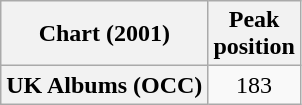<table class="wikitable sortable plainrowheaders" style="text-align:center">
<tr>
<th scope="col">Chart (2001)</th>
<th scope="col">Peak<br>position</th>
</tr>
<tr>
<th scope="row">UK Albums (OCC)</th>
<td align="center">183</td>
</tr>
</table>
